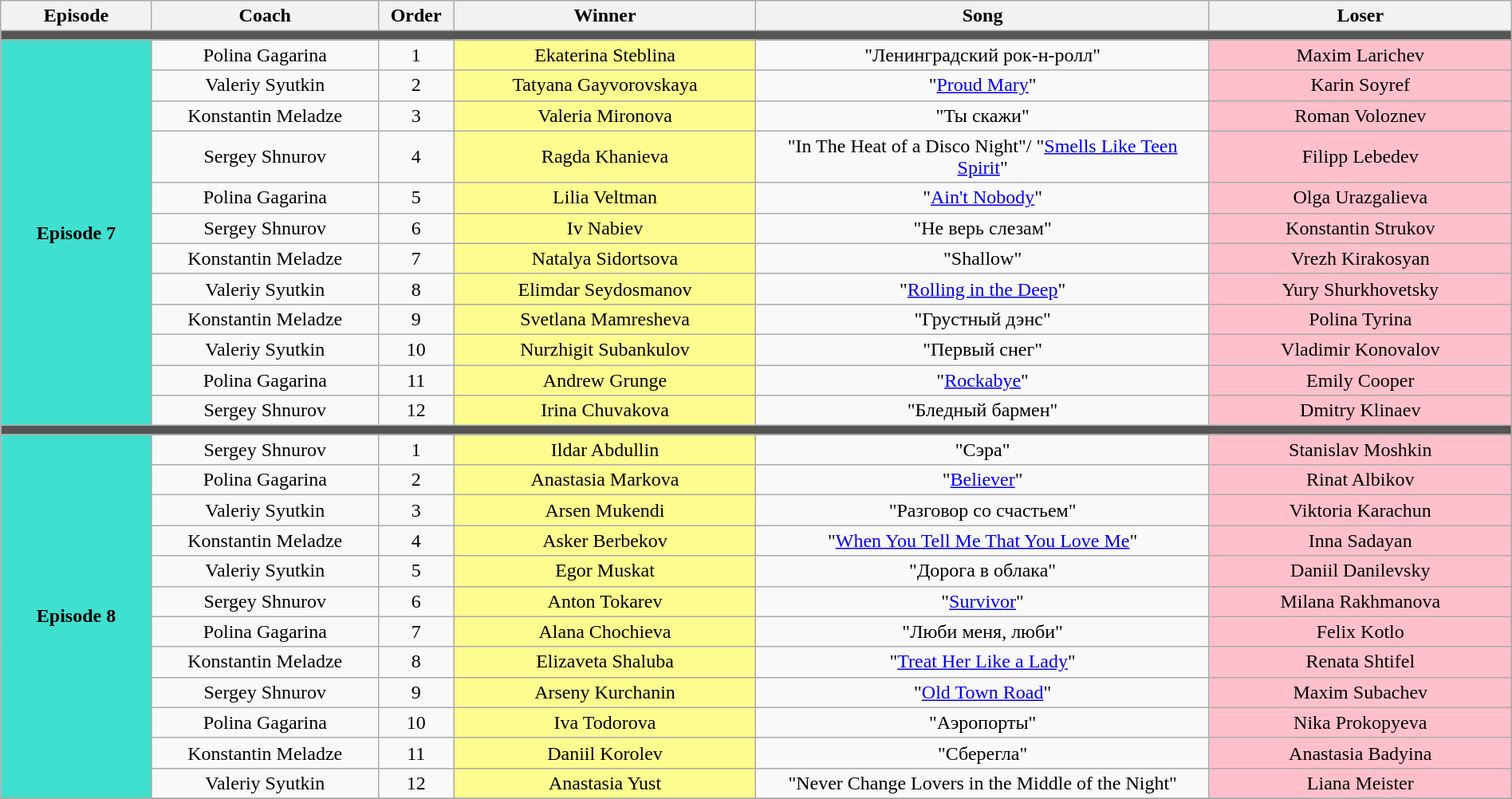<table class="wikitable" style="text-align: center; width:100%;">
<tr>
<th style="width:10%;">Episode</th>
<th style="width:15%;">Coach</th>
<th style="width:05%;">Order</th>
<th style="width:20%;">Winner</th>
<th style="width:30%;">Song</th>
<th style="width:20%;">Loser</th>
</tr>
<tr>
<td colspan="6" style="background:#555;"></td>
</tr>
<tr>
<th rowspan=12 style="background:turquoise;">Episode 7<br><small></small> </th>
<td>Polina Gagarina</td>
<td>1</td>
<td style="background:#fdfc8f;">Ekaterina Steblina</td>
<td>"Ленинградский рок-н-ролл"</td>
<td style="background:pink;">Maxim Larichev</td>
</tr>
<tr>
<td>Valeriy Syutkin</td>
<td>2</td>
<td style="background:#fdfc8f;">Tatyana Gayvorovskaya</td>
<td>"<a href='#'>Proud Mary</a>"</td>
<td style="background:pink;">Karin Soyref</td>
</tr>
<tr>
<td>Konstantin Meladze</td>
<td>3</td>
<td style="background:#fdfc8f;">Valeria Mironova</td>
<td>"Ты скажи"</td>
<td style="background:pink;">Roman Voloznev</td>
</tr>
<tr>
<td>Sergey Shnurov</td>
<td>4</td>
<td style="background:#fdfc8f;">Ragda Khanieva</td>
<td>"In The Heat of a Disco Night"/ "<a href='#'>Smells Like Teen Spirit</a>"</td>
<td style="background:pink;">Filipp Lebedev</td>
</tr>
<tr>
<td>Polina Gagarina</td>
<td>5</td>
<td style="background:#fdfc8f;">Lilia Veltman</td>
<td>"<a href='#'>Ain't Nobody</a>"</td>
<td style="background:pink;">Olga Urazgalieva</td>
</tr>
<tr>
<td>Sergey Shnurov</td>
<td>6</td>
<td style="background:#fdfc8f;">Iv Nabiev</td>
<td>"Не верь слезам"</td>
<td style="background:pink;">Konstantin Strukov</td>
</tr>
<tr>
<td>Konstantin Meladze</td>
<td>7</td>
<td style="background:#fdfc8f;">Natalya Sidortsova</td>
<td>"Shallow"</td>
<td style="background:pink;">Vrezh Kirakosyan</td>
</tr>
<tr>
<td>Valeriy Syutkin</td>
<td>8</td>
<td style="background:#fdfc8f;">Elimdar Seydosmanov</td>
<td>"<a href='#'>Rolling in the Deep</a>"</td>
<td style="background:pink;">Yury Shurkhovetsky</td>
</tr>
<tr>
<td>Konstantin Meladze</td>
<td>9</td>
<td style="background:#fdfc8f;">Svetlana Mamresheva</td>
<td>"Грустный дэнс"</td>
<td style="background:pink;">Polina Tyrina</td>
</tr>
<tr>
<td>Valeriy Syutkin</td>
<td>10</td>
<td style="background:#fdfc8f;">Nurzhigit Subankulov</td>
<td>"Первый снег"</td>
<td style="background:pink;">Vladimir Konovalov</td>
</tr>
<tr>
<td>Polina Gagarina</td>
<td>11</td>
<td style="background:#fdfc8f;">Andrew Grunge</td>
<td>"<a href='#'>Rockabye</a>"</td>
<td style="background:pink;">Emily Cooper</td>
</tr>
<tr>
<td>Sergey Shnurov</td>
<td>12</td>
<td style="background:#fdfc8f;">Irina Chuvakova</td>
<td>"Бледный бармен"</td>
<td style="background:pink;">Dmitry Klinaev</td>
</tr>
<tr>
<td colspan="6" style="background:#555;"></td>
</tr>
<tr>
<th rowspan=12 style="background:turquoise;">Episode 8<br><small></small> </th>
<td>Sergey Shnurov</td>
<td>1</td>
<td style="background:#fdfc8f;">Ildar Abdullin</td>
<td>"Сэра"</td>
<td style="background:pink;">Stanislav Moshkin</td>
</tr>
<tr>
<td>Polina Gagarina</td>
<td>2</td>
<td style="background:#fdfc8f;">Anastasia Markova</td>
<td>"<a href='#'>Believer</a>"</td>
<td style="background:pink;">Rinat Albikov</td>
</tr>
<tr>
<td>Valeriy Syutkin</td>
<td>3</td>
<td style="background:#fdfc8f;">Arsen Mukendi</td>
<td>"Разговор со счастьем"</td>
<td style="background:pink;">Viktoria Karachun</td>
</tr>
<tr>
<td>Konstantin Meladze</td>
<td>4</td>
<td style="background:#fdfc8f;">Asker Berbekov</td>
<td>"<a href='#'>When You Tell Me That You Love Me</a>"</td>
<td style="background:pink;">Inna Sadayan</td>
</tr>
<tr>
<td>Valeriy Syutkin</td>
<td>5</td>
<td style="background:#fdfc8f;">Egor Muskat</td>
<td>"Дорога в облака"</td>
<td style="background:pink;">Daniil Danilevsky</td>
</tr>
<tr>
<td>Sergey Shnurov</td>
<td>6</td>
<td style="background:#fdfc8f;">Anton Tokarev</td>
<td>"<a href='#'>Survivor</a>"</td>
<td style="background:pink;">Milana Rakhmanova</td>
</tr>
<tr>
<td>Polina Gagarina</td>
<td>7</td>
<td style="background:#fdfc8f;">Alana Chochieva</td>
<td>"Люби меня, люби"</td>
<td style="background:pink;">Felix Kotlo</td>
</tr>
<tr>
<td>Konstantin Meladze</td>
<td>8</td>
<td style="background:#fdfc8f;">Elizaveta Shaluba</td>
<td>"<a href='#'>Treat Her Like a Lady</a>"</td>
<td style="background:pink;">Renata Shtifel</td>
</tr>
<tr>
<td>Sergey Shnurov</td>
<td>9</td>
<td style="background:#fdfc8f;">Arseny Kurchanin</td>
<td>"<a href='#'>Old Town Road</a>"</td>
<td style="background:pink;">Maxim Subachev</td>
</tr>
<tr>
<td>Polina Gagarina</td>
<td>10</td>
<td style="background:#fdfc8f;">Iva Todorova</td>
<td>"Аэропорты"</td>
<td style="background:pink;">Nika Prokopyeva</td>
</tr>
<tr>
<td>Konstantin Meladze</td>
<td>11</td>
<td style="background:#fdfc8f;">Daniil Korolev</td>
<td>"Сберегла"</td>
<td style="background:pink;">Anastasia Badyina</td>
</tr>
<tr>
<td>Valeriy Syutkin</td>
<td>12</td>
<td style="background:#fdfc8f;">Anastasia Yust</td>
<td>"Never Change Lovers in the Middle of the Night"</td>
<td style="background:pink;">Liana Meister</td>
</tr>
<tr>
</tr>
</table>
